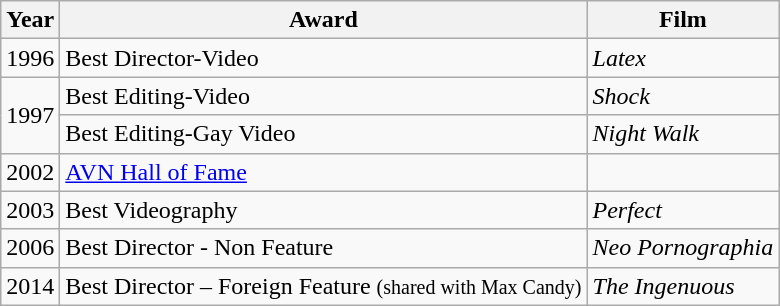<table class="wikitable">
<tr>
<th>Year</th>
<th>Award</th>
<th>Film</th>
</tr>
<tr>
<td>1996</td>
<td rowspan="2">Best Director-Video</td>
<td><em>Latex</em></td>
</tr>
<tr>
<td rowspan="3">1997</td>
<td rowspan="2"><em>Shock</em></td>
</tr>
<tr>
<td>Best Editing-Video</td>
</tr>
<tr>
<td>Best Editing-Gay Video</td>
<td><em>Night Walk</em></td>
</tr>
<tr>
<td>2002</td>
<td><a href='#'>AVN Hall of Fame</a></td>
<td></td>
</tr>
<tr>
<td>2003</td>
<td>Best Videography</td>
<td><em>Perfect</em></td>
</tr>
<tr>
<td>2006</td>
<td>Best Director - Non Feature</td>
<td><em>Neo Pornographia</em></td>
</tr>
<tr>
<td>2014</td>
<td>Best Director – Foreign Feature <small>(shared with Max Candy)</small></td>
<td><em>The Ingenuous</em></td>
</tr>
</table>
